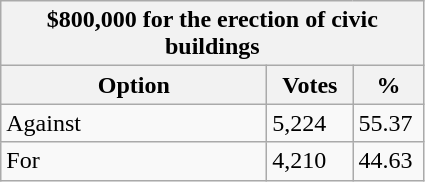<table class="wikitable">
<tr>
<th colspan="3">$800,000 for the erection of civic buildings</th>
</tr>
<tr>
<th style="width: 170px">Option</th>
<th style="width: 50px">Votes</th>
<th style="width: 40px">%</th>
</tr>
<tr>
<td>Against</td>
<td>5,224</td>
<td>55.37</td>
</tr>
<tr>
<td>For</td>
<td>4,210</td>
<td>44.63</td>
</tr>
</table>
